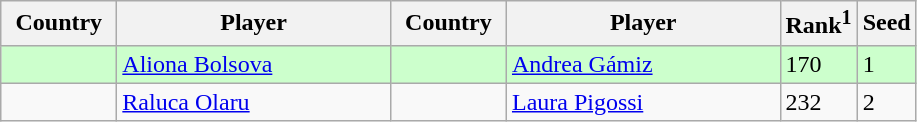<table class="sortable wikitable">
<tr>
<th width="70">Country</th>
<th width="175">Player</th>
<th width="70">Country</th>
<th width="175">Player</th>
<th>Rank<sup>1</sup></th>
<th>Seed</th>
</tr>
<tr style="background:#cfc;">
<td></td>
<td><a href='#'>Aliona Bolsova</a></td>
<td></td>
<td><a href='#'>Andrea Gámiz</a></td>
<td>170</td>
<td>1</td>
</tr>
<tr>
<td></td>
<td><a href='#'>Raluca Olaru</a></td>
<td></td>
<td><a href='#'>Laura Pigossi</a></td>
<td>232</td>
<td>2</td>
</tr>
</table>
